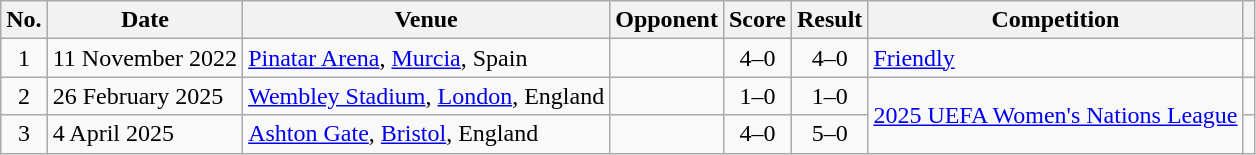<table class="wikitable">
<tr>
<th scope="col">No.</th>
<th scope="col">Date</th>
<th scope="col">Venue</th>
<th scope="col">Opponent</th>
<th scope="col">Score</th>
<th scope="col">Result</th>
<th scope="col">Competition</th>
<th scope="col" class="unsortable"></th>
</tr>
<tr>
<td align=center>1</td>
<td>11 November 2022</td>
<td><a href='#'>Pinatar Arena</a>, <a href='#'>Murcia</a>, Spain</td>
<td></td>
<td align=center>4–0</td>
<td align=center>4–0</td>
<td><a href='#'>Friendly</a></td>
<td align=center></td>
</tr>
<tr>
<td align=center>2</td>
<td>26 February 2025</td>
<td><a href='#'>Wembley Stadium</a>, <a href='#'>London</a>, England</td>
<td></td>
<td align=center>1–0</td>
<td align=center>1–0</td>
<td rowspan=2><a href='#'>2025 UEFA Women's Nations League</a></td>
<td align=center></td>
</tr>
<tr>
<td align=center>3</td>
<td>4 April 2025</td>
<td><a href='#'>Ashton Gate</a>, <a href='#'>Bristol</a>, England</td>
<td></td>
<td align=center>4–0</td>
<td align=center>5–0</td>
<td align=center></td>
</tr>
</table>
